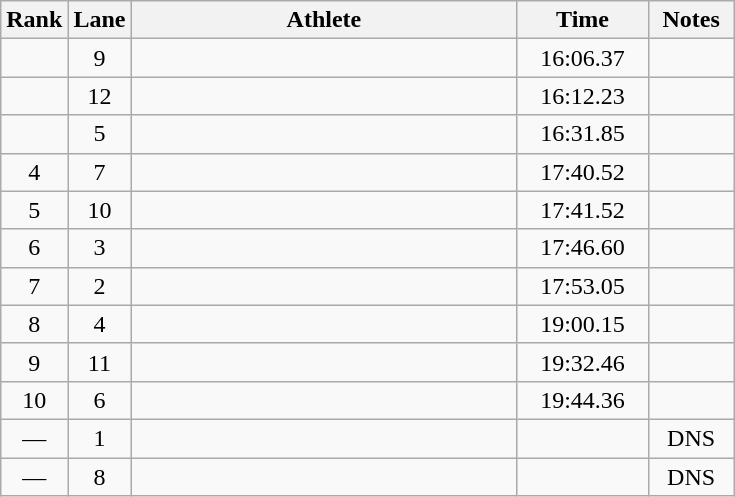<table class="wikitable sortable" style="text-align:center">
<tr>
<th width=10>Rank</th>
<th width=10>Lane</th>
<th width=250>Athlete</th>
<th width=80>Time</th>
<th width=50>Notes</th>
</tr>
<tr>
<td></td>
<td>9</td>
<td align=left></td>
<td>16:06.37</td>
<td></td>
</tr>
<tr>
<td></td>
<td>12</td>
<td align=left></td>
<td>16:12.23</td>
<td></td>
</tr>
<tr>
<td></td>
<td>5</td>
<td align=left></td>
<td>16:31.85</td>
<td></td>
</tr>
<tr>
<td>4</td>
<td>7</td>
<td align=left></td>
<td>17:40.52</td>
<td></td>
</tr>
<tr>
<td>5</td>
<td>10</td>
<td align=left></td>
<td>17:41.52</td>
<td></td>
</tr>
<tr>
<td>6</td>
<td>3</td>
<td align=left></td>
<td>17:46.60</td>
<td></td>
</tr>
<tr>
<td>7</td>
<td>2</td>
<td align=left></td>
<td>17:53.05</td>
<td></td>
</tr>
<tr>
<td>8</td>
<td>4</td>
<td align=left></td>
<td>19:00.15</td>
<td></td>
</tr>
<tr>
<td>9</td>
<td>11</td>
<td align=left></td>
<td>19:32.46</td>
<td></td>
</tr>
<tr>
<td>10</td>
<td>6</td>
<td align=left></td>
<td>19:44.36</td>
<td></td>
</tr>
<tr>
<td>—</td>
<td>1</td>
<td align=left></td>
<td></td>
<td>DNS</td>
</tr>
<tr>
<td>—</td>
<td>8</td>
<td align=left></td>
<td></td>
<td>DNS</td>
</tr>
</table>
